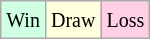<table class="wikitable">
<tr>
<td style="background: #d0ffe3;"><small>Win</small></td>
<td style="background: #ffffdd;"><small>Draw</small></td>
<td style="background: #ffd0e3;"><small>Loss</small></td>
</tr>
</table>
